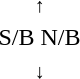<table style="text-align:center;">
<tr>
<td><small>  ↑ </small></td>
</tr>
<tr>
<td><span>S/B</span>   <span>N/B</span></td>
</tr>
<tr>
<td><small> ↓  </small></td>
</tr>
</table>
